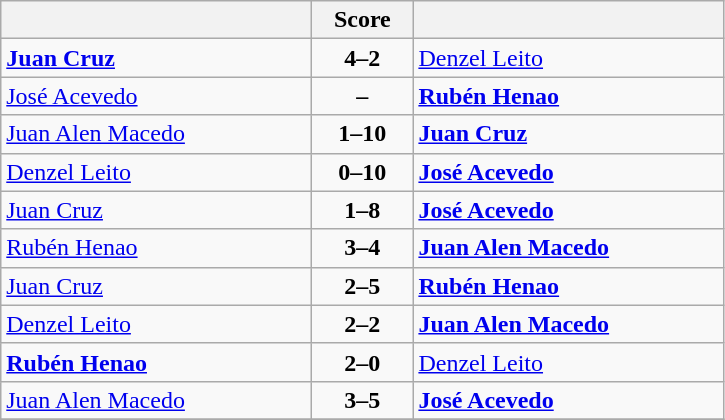<table class="wikitable" style="text-align: center; font-size:100% ">
<tr>
<th align="right" width="200"></th>
<th width="60">Score</th>
<th align="left" width="200"></th>
</tr>
<tr>
<td align=left><strong> <a href='#'>Juan Cruz</a></strong></td>
<td align=center><strong>4–2</strong></td>
<td align=left> <a href='#'>Denzel Leito</a></td>
</tr>
<tr>
<td align=left> <a href='#'>José Acevedo</a></td>
<td align=center><strong>–</strong></td>
<td align=left><strong> <a href='#'>Rubén Henao</a></strong></td>
</tr>
<tr>
<td align=left> <a href='#'>Juan Alen Macedo</a></td>
<td align=center><strong>1–10</strong></td>
<td align=left><strong> <a href='#'>Juan Cruz</a></strong></td>
</tr>
<tr>
<td align=left> <a href='#'>Denzel Leito</a></td>
<td align=center><strong>0–10</strong></td>
<td align=left><strong> <a href='#'>José Acevedo</a></strong></td>
</tr>
<tr>
<td align=left> <a href='#'>Juan Cruz</a></td>
<td align=center><strong>1–8</strong></td>
<td align=left><strong> <a href='#'>José Acevedo</a></strong></td>
</tr>
<tr>
<td align=left> <a href='#'>Rubén Henao</a></td>
<td align=center><strong>3–4</strong></td>
<td align=left><strong> <a href='#'>Juan Alen Macedo</a></strong></td>
</tr>
<tr>
<td align=left> <a href='#'>Juan Cruz</a></td>
<td align=center><strong>2–5</strong></td>
<td align=left><strong> <a href='#'>Rubén Henao</a></strong></td>
</tr>
<tr>
<td align=left> <a href='#'>Denzel Leito</a></td>
<td align=center><strong>2–2</strong></td>
<td align=left><strong> <a href='#'>Juan Alen Macedo</a></strong></td>
</tr>
<tr>
<td align=left><strong> <a href='#'>Rubén Henao</a></strong></td>
<td align=center><strong>2–0</strong></td>
<td align=left> <a href='#'>Denzel Leito</a></td>
</tr>
<tr>
<td align=left> <a href='#'>Juan Alen Macedo</a></td>
<td align=center><strong>3–5</strong></td>
<td align=left><strong> <a href='#'>José Acevedo</a></strong></td>
</tr>
<tr>
</tr>
</table>
